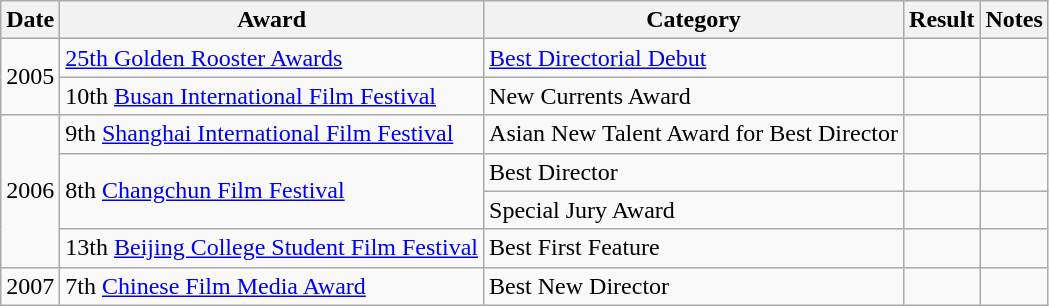<table class="wikitable">
<tr>
<th>Date</th>
<th>Award</th>
<th>Category</th>
<th>Result</th>
<th>Notes</th>
</tr>
<tr>
<td rowspan="2">2005</td>
<td><a href='#'>25th Golden Rooster Awards</a></td>
<td><a href='#'>Best Directorial Debut</a></td>
<td></td>
<td></td>
</tr>
<tr>
<td>10th <a href='#'>Busan International Film Festival</a></td>
<td>New Currents Award</td>
<td></td>
<td></td>
</tr>
<tr>
<td rowspan="4">2006</td>
<td>9th <a href='#'>Shanghai International Film Festival</a></td>
<td>Asian New Talent Award for Best Director</td>
<td></td>
<td></td>
</tr>
<tr>
<td rowspan="2">8th <a href='#'>Changchun Film Festival</a></td>
<td>Best Director</td>
<td></td>
<td></td>
</tr>
<tr>
<td>Special Jury Award</td>
<td></td>
<td></td>
</tr>
<tr>
<td>13th <a href='#'>Beijing College Student Film Festival</a></td>
<td>Best First Feature</td>
<td></td>
<td></td>
</tr>
<tr>
<td>2007</td>
<td>7th <a href='#'>Chinese Film Media Award</a></td>
<td>Best New Director</td>
<td></td>
<td></td>
</tr>
</table>
